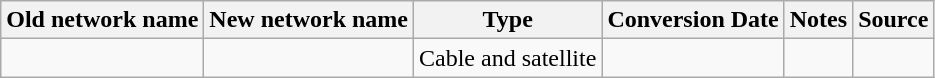<table class="wikitable">
<tr>
<th>Old network name</th>
<th>New network name</th>
<th>Type</th>
<th>Conversion Date</th>
<th>Notes</th>
<th>Source</th>
</tr>
<tr>
<td></td>
<td></td>
<td>Cable and satellite</td>
<td></td>
<td></td>
<td></td>
</tr>
</table>
